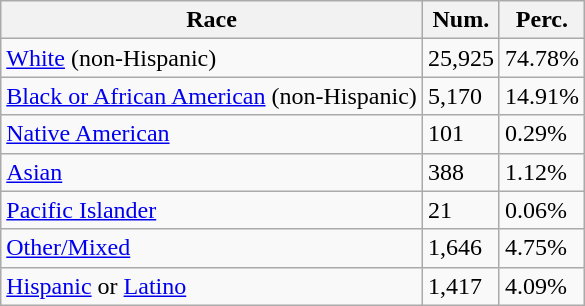<table class="wikitable">
<tr>
<th>Race</th>
<th>Num.</th>
<th>Perc.</th>
</tr>
<tr>
<td><a href='#'>White</a> (non-Hispanic)</td>
<td>25,925</td>
<td>74.78%</td>
</tr>
<tr>
<td><a href='#'>Black or African American</a> (non-Hispanic)</td>
<td>5,170</td>
<td>14.91%</td>
</tr>
<tr>
<td><a href='#'>Native American</a></td>
<td>101</td>
<td>0.29%</td>
</tr>
<tr>
<td><a href='#'>Asian</a></td>
<td>388</td>
<td>1.12%</td>
</tr>
<tr>
<td><a href='#'>Pacific Islander</a></td>
<td>21</td>
<td>0.06%</td>
</tr>
<tr>
<td><a href='#'>Other/Mixed</a></td>
<td>1,646</td>
<td>4.75%</td>
</tr>
<tr>
<td><a href='#'>Hispanic</a> or <a href='#'>Latino</a></td>
<td>1,417</td>
<td>4.09%</td>
</tr>
</table>
